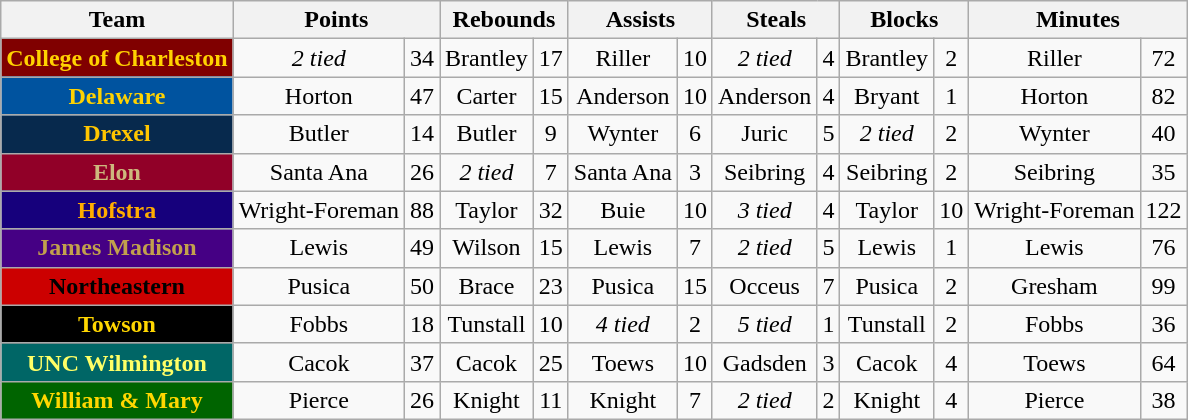<table class="wikitable" style="text-align:center">
<tr>
<th>Team</th>
<th colspan=2>Points</th>
<th colspan=2>Rebounds</th>
<th colspan=2>Assists</th>
<th colspan=2>Steals</th>
<th colspan=2>Blocks</th>
<th colspan=2>Minutes</th>
</tr>
<tr>
<td style="background:#800000; color:#FFD200;"><strong>College of Charleston</strong></td>
<td><em>2 tied</em></td>
<td>34</td>
<td>Brantley</td>
<td>17</td>
<td>Riller</td>
<td>10</td>
<td><em>2 tied</em></td>
<td>4</td>
<td>Brantley</td>
<td>2</td>
<td>Riller</td>
<td>72</td>
</tr>
<tr>
<td style="background:#00539f; color:#FFD200;"><strong>Delaware</strong></td>
<td>Horton</td>
<td>47</td>
<td>Carter</td>
<td>15</td>
<td>Anderson</td>
<td>10</td>
<td>Anderson</td>
<td>4</td>
<td>Bryant</td>
<td>1</td>
<td>Horton</td>
<td>82</td>
</tr>
<tr>
<td style="background:#07294D; color:#FFC600;"><strong>Drexel</strong></td>
<td>Butler</td>
<td>14</td>
<td>Butler</td>
<td>9</td>
<td>Wynter</td>
<td>6</td>
<td>Juric</td>
<td>5</td>
<td><em>2 tied</em></td>
<td>2</td>
<td>Wynter</td>
<td>40</td>
</tr>
<tr>
<td style="background:#910028; color:#CDB87D;"><strong>Elon</strong></td>
<td>Santa Ana</td>
<td>26</td>
<td><em>2 tied</em></td>
<td>7</td>
<td>Santa Ana</td>
<td>3</td>
<td>Seibring</td>
<td>4</td>
<td>Seibring</td>
<td>2</td>
<td>Seibring</td>
<td>35</td>
</tr>
<tr>
<td style="background:#16007C; color:#FFAD00;"><strong>Hofstra</strong></td>
<td>Wright-Foreman</td>
<td>88</td>
<td>Taylor</td>
<td>32</td>
<td>Buie</td>
<td>10</td>
<td><em>3 tied</em></td>
<td>4</td>
<td>Taylor</td>
<td>10</td>
<td>Wright-Foreman</td>
<td>122</td>
</tr>
<tr>
<td style="background:#450084; color:#C2A14D;"><strong>James Madison</strong></td>
<td>Lewis</td>
<td>49</td>
<td>Wilson</td>
<td>15</td>
<td>Lewis</td>
<td>7</td>
<td><em>2 tied</em></td>
<td>5</td>
<td>Lewis</td>
<td>1</td>
<td>Lewis</td>
<td>76</td>
</tr>
<tr>
<td style="background:#CC0000; color:#000000;"><strong>Northeastern</strong></td>
<td>Pusica</td>
<td>50</td>
<td>Brace</td>
<td>23</td>
<td>Pusica</td>
<td>15</td>
<td>Occeus</td>
<td>7</td>
<td>Pusica</td>
<td>2</td>
<td>Gresham</td>
<td>99</td>
</tr>
<tr>
<td style="background:#000000; color:#FFD600;"><strong>Towson</strong></td>
<td>Fobbs</td>
<td>18</td>
<td>Tunstall</td>
<td>10</td>
<td><em>4 tied</em></td>
<td>2</td>
<td><em>5 tied</em></td>
<td>1</td>
<td>Tunstall</td>
<td>2</td>
<td>Fobbs</td>
<td>36</td>
</tr>
<tr>
<td style="background:#006666; color:#FFFF66;"><strong>UNC Wilmington</strong></td>
<td>Cacok</td>
<td>37</td>
<td>Cacok</td>
<td>25</td>
<td>Toews</td>
<td>10</td>
<td>Gadsden</td>
<td>3</td>
<td>Cacok</td>
<td>4</td>
<td>Toews</td>
<td>64</td>
</tr>
<tr>
<td style="background:#006400; color:#FFD700;"><strong>William & Mary</strong></td>
<td>Pierce</td>
<td>26</td>
<td>Knight</td>
<td>11</td>
<td>Knight</td>
<td>7</td>
<td><em>2 tied</em></td>
<td>2</td>
<td>Knight</td>
<td>4</td>
<td>Pierce</td>
<td>38</td>
</tr>
</table>
